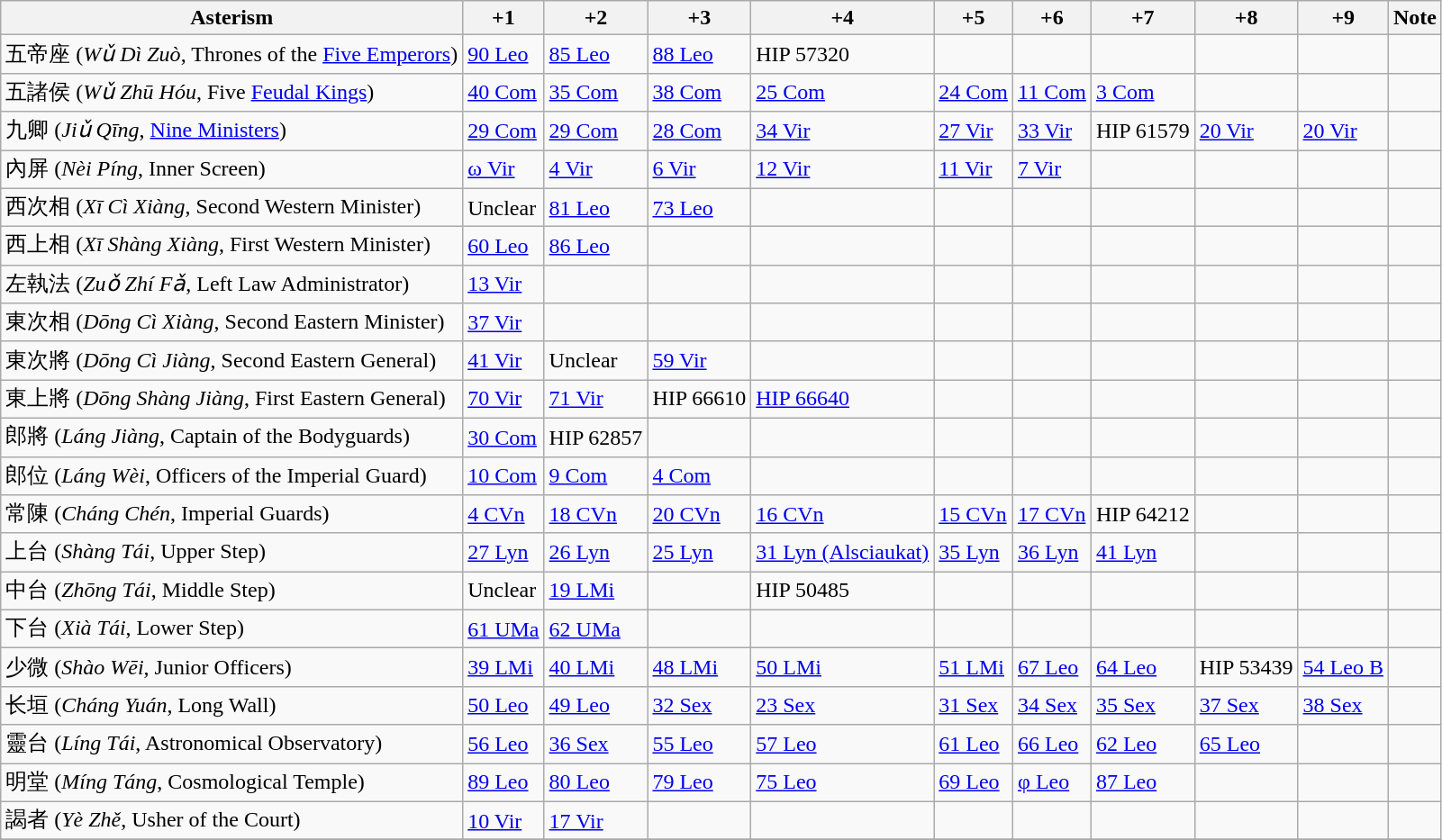<table class = "wikitable">
<tr>
<th>Asterism</th>
<th>+1</th>
<th>+2</th>
<th>+3</th>
<th>+4</th>
<th>+5</th>
<th>+6</th>
<th>+7</th>
<th>+8</th>
<th>+9</th>
<th>Note</th>
</tr>
<tr>
<td>五帝座 (<em>Wǔ Dì Zuò</em>, Thrones of the <a href='#'>Five Emperors</a>)</td>
<td><a href='#'>90 Leo</a></td>
<td><a href='#'>85 Leo</a></td>
<td><a href='#'>88 Leo</a></td>
<td>HIP 57320</td>
<td></td>
<td></td>
<td></td>
<td></td>
<td></td>
<td></td>
</tr>
<tr>
<td>五諸侯 (<em>Wǔ Zhū Hóu</em>, Five <a href='#'>Feudal Kings</a>)</td>
<td><a href='#'>40 Com</a></td>
<td><a href='#'>35 Com</a></td>
<td><a href='#'>38 Com</a></td>
<td><a href='#'>25 Com</a></td>
<td><a href='#'>24 Com</a></td>
<td><a href='#'>11 Com</a></td>
<td><a href='#'>3 Com</a></td>
<td></td>
<td></td>
<td></td>
</tr>
<tr>
<td>九卿 (<em>Jiǔ Qīng</em>, <a href='#'>Nine Ministers</a>)</td>
<td><a href='#'>29 Com</a></td>
<td><a href='#'>29 Com</a></td>
<td><a href='#'>28 Com</a></td>
<td><a href='#'>34 Vir</a></td>
<td><a href='#'>27 Vir</a></td>
<td><a href='#'>33 Vir</a></td>
<td>HIP 61579</td>
<td><a href='#'>20 Vir</a></td>
<td><a href='#'>20 Vir</a></td>
<td></td>
</tr>
<tr>
<td>內屏 (<em>Nèi Píng</em>, Inner Screen)</td>
<td><a href='#'>ω Vir</a></td>
<td><a href='#'>4 Vir</a></td>
<td><a href='#'>6 Vir</a></td>
<td><a href='#'>12 Vir</a></td>
<td><a href='#'>11 Vir</a></td>
<td><a href='#'>7 Vir</a></td>
<td></td>
<td></td>
<td></td>
<td></td>
</tr>
<tr>
<td>西次相 (<em>Xī Cì Xiàng</em>, Second Western Minister)</td>
<td>Unclear</td>
<td><a href='#'>81 Leo</a></td>
<td><a href='#'>73 Leo</a></td>
<td></td>
<td></td>
<td></td>
<td></td>
<td></td>
<td></td>
<td></td>
</tr>
<tr>
<td>西上相 (<em>Xī Shàng Xiàng</em>, First Western Minister)</td>
<td><a href='#'>60 Leo</a></td>
<td><a href='#'>86 Leo</a></td>
<td></td>
<td></td>
<td></td>
<td></td>
<td></td>
<td></td>
<td></td>
<td></td>
</tr>
<tr>
<td>左執法 (<em>Zuǒ Zhí Fǎ</em>, Left Law Administrator)</td>
<td><a href='#'>13 Vir</a></td>
<td></td>
<td></td>
<td></td>
<td></td>
<td></td>
<td></td>
<td></td>
<td></td>
<td></td>
</tr>
<tr>
<td>東次相 (<em>Dōng Cì Xiàng</em>, Second Eastern Minister)</td>
<td><a href='#'>37 Vir</a></td>
<td></td>
<td></td>
<td></td>
<td></td>
<td></td>
<td></td>
<td></td>
<td></td>
<td></td>
</tr>
<tr>
<td>東次將 (<em>Dōng Cì Jiàng</em>, Second Eastern General)</td>
<td><a href='#'>41 Vir</a></td>
<td>Unclear</td>
<td><a href='#'>59 Vir</a></td>
<td></td>
<td></td>
<td></td>
<td></td>
<td></td>
<td></td>
<td></td>
</tr>
<tr>
<td>東上將 (<em>Dōng Shàng Jiàng</em>, First Eastern General)</td>
<td><a href='#'>70 Vir</a></td>
<td><a href='#'>71 Vir</a></td>
<td>HIP 66610</td>
<td><a href='#'>HIP 66640</a></td>
<td></td>
<td></td>
<td></td>
<td></td>
<td></td>
<td></td>
</tr>
<tr>
<td>郎將 (<em>Láng Jiàng</em>, Captain of the Bodyguards)</td>
<td><a href='#'>30 Com</a></td>
<td>HIP 62857</td>
<td></td>
<td></td>
<td></td>
<td></td>
<td></td>
<td></td>
<td></td>
<td></td>
</tr>
<tr>
<td>郎位 (<em>Láng Wèi</em>, Officers of the Imperial Guard)</td>
<td><a href='#'>10 Com</a></td>
<td><a href='#'>9 Com</a></td>
<td><a href='#'>4 Com</a></td>
<td></td>
<td></td>
<td></td>
<td></td>
<td></td>
<td></td>
<td></td>
</tr>
<tr>
<td>常陳 (<em>Cháng Chén</em>, Imperial Guards)</td>
<td><a href='#'>4 CVn</a></td>
<td><a href='#'>18 CVn</a></td>
<td><a href='#'>20 CVn</a></td>
<td><a href='#'>16 CVn</a></td>
<td><a href='#'>15 CVn</a></td>
<td><a href='#'>17 CVn</a></td>
<td>HIP 64212</td>
<td></td>
<td></td>
<td></td>
</tr>
<tr>
<td>上台 (<em>Shàng Tái</em>, Upper Step)</td>
<td><a href='#'>27 Lyn</a></td>
<td><a href='#'>26 Lyn</a></td>
<td><a href='#'>25 Lyn</a></td>
<td><a href='#'>31 Lyn (Alsciaukat)</a></td>
<td><a href='#'>35 Lyn</a></td>
<td><a href='#'>36 Lyn</a></td>
<td><a href='#'>41 Lyn</a></td>
<td></td>
<td></td>
<td></td>
</tr>
<tr>
<td>中台 (<em>Zhōng Tái</em>, Middle Step)</td>
<td>Unclear</td>
<td><a href='#'>19 LMi</a></td>
<td></td>
<td>HIP 50485</td>
<td></td>
<td></td>
<td></td>
<td></td>
<td></td>
<td></td>
</tr>
<tr>
<td>下台 (<em>Xià Tái</em>, Lower Step)</td>
<td><a href='#'>61 UMa</a></td>
<td><a href='#'>62 UMa</a></td>
<td></td>
<td></td>
<td></td>
<td></td>
<td></td>
<td></td>
<td></td>
<td></td>
</tr>
<tr>
<td>少微 (<em>Shào Wēi</em>, Junior Officers)</td>
<td><a href='#'>39 LMi</a></td>
<td><a href='#'>40 LMi</a></td>
<td><a href='#'>48 LMi</a></td>
<td><a href='#'>50 LMi</a></td>
<td><a href='#'>51 LMi</a></td>
<td><a href='#'>67 Leo</a></td>
<td><a href='#'>64 Leo</a></td>
<td>HIP 53439</td>
<td><a href='#'>54 Leo B</a></td>
<td></td>
</tr>
<tr>
<td>长垣 (<em>Cháng Yuán</em>, Long Wall)</td>
<td><a href='#'>50 Leo</a></td>
<td><a href='#'>49 Leo</a></td>
<td><a href='#'>32 Sex</a></td>
<td><a href='#'>23 Sex</a></td>
<td><a href='#'>31 Sex</a></td>
<td><a href='#'>34 Sex</a></td>
<td><a href='#'>35 Sex</a></td>
<td><a href='#'>37 Sex</a></td>
<td><a href='#'>38 Sex</a></td>
<td></td>
</tr>
<tr>
<td>靈台 (<em>Líng Tái</em>, Astronomical Observatory)</td>
<td><a href='#'>56 Leo</a></td>
<td><a href='#'>36 Sex</a></td>
<td><a href='#'>55 Leo</a></td>
<td><a href='#'>57 Leo</a></td>
<td><a href='#'>61 Leo</a></td>
<td><a href='#'>66 Leo</a></td>
<td><a href='#'>62 Leo</a></td>
<td><a href='#'>65 Leo</a></td>
<td></td>
<td></td>
</tr>
<tr>
<td>明堂 (<em>Míng Táng</em>, Cosmological Temple)</td>
<td><a href='#'>89 Leo</a></td>
<td><a href='#'>80 Leo</a></td>
<td><a href='#'>79 Leo</a></td>
<td><a href='#'>75 Leo</a></td>
<td><a href='#'>69 Leo</a></td>
<td><a href='#'>φ Leo</a></td>
<td><a href='#'>87 Leo</a></td>
<td></td>
<td></td>
<td></td>
</tr>
<tr>
<td>謁者 (<em>Yè Zhě</em>, Usher of the Court)</td>
<td><a href='#'>10 Vir</a></td>
<td><a href='#'>17 Vir</a></td>
<td></td>
<td></td>
<td></td>
<td></td>
<td></td>
<td></td>
<td></td>
<td></td>
</tr>
<tr>
</tr>
</table>
